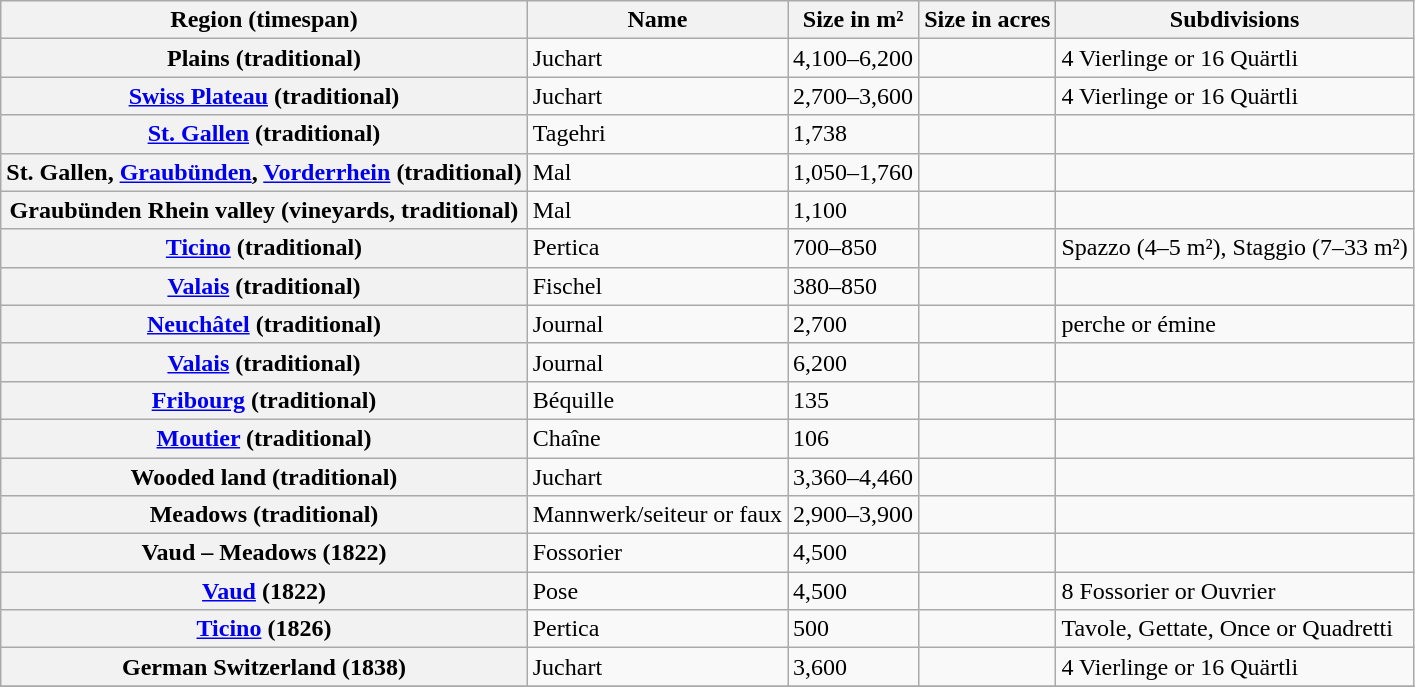<table class="wikitable">
<tr bgcolor=#efefef>
<th>Region (timespan)</th>
<th>Name</th>
<th>Size in m²</th>
<th>Size in acres</th>
<th>Subdivisions</th>
</tr>
<tr>
<th>Plains (traditional)</th>
<td>Juchart</td>
<td>4,100–6,200</td>
<td></td>
<td>4 Vierlinge or 16 Quärtli</td>
</tr>
<tr>
<th><a href='#'>Swiss Plateau</a> (traditional)</th>
<td>Juchart</td>
<td>2,700–3,600</td>
<td></td>
<td>4 Vierlinge or 16 Quärtli</td>
</tr>
<tr>
<th><a href='#'>St. Gallen</a> (traditional)</th>
<td>Tagehri</td>
<td>1,738</td>
<td></td>
<td></td>
</tr>
<tr>
<th>St. Gallen, <a href='#'>Graubünden</a>, <a href='#'>Vorderrhein</a> (traditional)</th>
<td>Mal</td>
<td>1,050–1,760</td>
<td></td>
<td></td>
</tr>
<tr>
<th>Graubünden Rhein valley (vineyards, traditional)</th>
<td>Mal</td>
<td>1,100</td>
<td></td>
<td></td>
</tr>
<tr>
<th><a href='#'>Ticino</a> (traditional)</th>
<td>Pertica</td>
<td>700–850</td>
<td></td>
<td>Spazzo (4–5 m²), Staggio (7–33 m²)</td>
</tr>
<tr>
<th><a href='#'>Valais</a> (traditional)</th>
<td>Fischel</td>
<td>380–850</td>
<td></td>
<td></td>
</tr>
<tr>
<th><a href='#'>Neuchâtel</a> (traditional)</th>
<td>Journal</td>
<td>2,700</td>
<td></td>
<td>perche or émine</td>
</tr>
<tr>
<th><a href='#'>Valais</a> (traditional)</th>
<td>Journal</td>
<td>6,200</td>
<td></td>
<td></td>
</tr>
<tr>
<th><a href='#'>Fribourg</a> (traditional)</th>
<td>Béquille</td>
<td>135</td>
<td></td>
<td></td>
</tr>
<tr>
<th><a href='#'>Moutier</a> (traditional)</th>
<td>Chaîne</td>
<td>106</td>
<td></td>
<td></td>
</tr>
<tr>
<th>Wooded land (traditional)</th>
<td>Juchart</td>
<td>3,360–4,460</td>
<td></td>
<td></td>
</tr>
<tr>
<th>Meadows (traditional)</th>
<td>Mannwerk/seiteur or faux </td>
<td>2,900–3,900</td>
<td></td>
<td></td>
</tr>
<tr>
<th>Vaud – Meadows (1822)</th>
<td>Fossorier</td>
<td>4,500</td>
<td></td>
<td></td>
</tr>
<tr>
<th><a href='#'>Vaud</a> (1822)</th>
<td>Pose</td>
<td>4,500</td>
<td></td>
<td>8 Fossorier or Ouvrier</td>
</tr>
<tr>
<th><a href='#'>Ticino</a> (1826)</th>
<td>Pertica</td>
<td>500</td>
<td></td>
<td>Tavole, Gettate, Once or Quadretti</td>
</tr>
<tr>
<th>German Switzerland (1838)</th>
<td>Juchart</td>
<td>3,600</td>
<td></td>
<td>4 Vierlinge or 16 Quärtli</td>
</tr>
<tr>
</tr>
</table>
